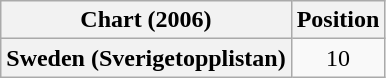<table class="wikitable plainrowheaders" style="text-align:center">
<tr>
<th scope="col">Chart (2006)</th>
<th scope="col">Position</th>
</tr>
<tr>
<th scope="row">Sweden (Sverigetopplistan)</th>
<td>10</td>
</tr>
</table>
